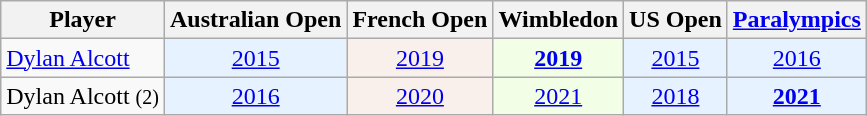<table class="wikitable sortable" style="text-align:center">
<tr>
<th>Player</th>
<th>Australian Open</th>
<th>French Open</th>
<th>Wimbledon</th>
<th>US Open</th>
<th><a href='#'>Paralympics</a></th>
</tr>
<tr>
<td style="text-align:left;"> <a href='#'>Dylan Alcott</a></td>
<td style="background: #e6f2ff;"><a href='#'>2015</a></td>
<td style="background: #f9f0eb;"><a href='#'>2019</a></td>
<td style="background: #f2ffe6;"><strong><a href='#'>2019</a></strong></td>
<td style="background: #e6f2ff;"><a href='#'>2015</a></td>
<td style="background: #e6f2ff;"><a href='#'>2016</a></td>
</tr>
<tr>
<td style="text-align:left;"> Dylan Alcott <small>(2)</small></td>
<td style="background: #e6f2ff;"><a href='#'>2016</a></td>
<td style="background: #f9f0eb;"><a href='#'>2020</a></td>
<td style="background: #f2ffe6;"><a href='#'>2021</a></td>
<td style="background: #e6f2ff;"><a href='#'>2018</a></td>
<td style="background: #e6f2ff;"><strong><a href='#'>2021</a></strong></td>
</tr>
</table>
